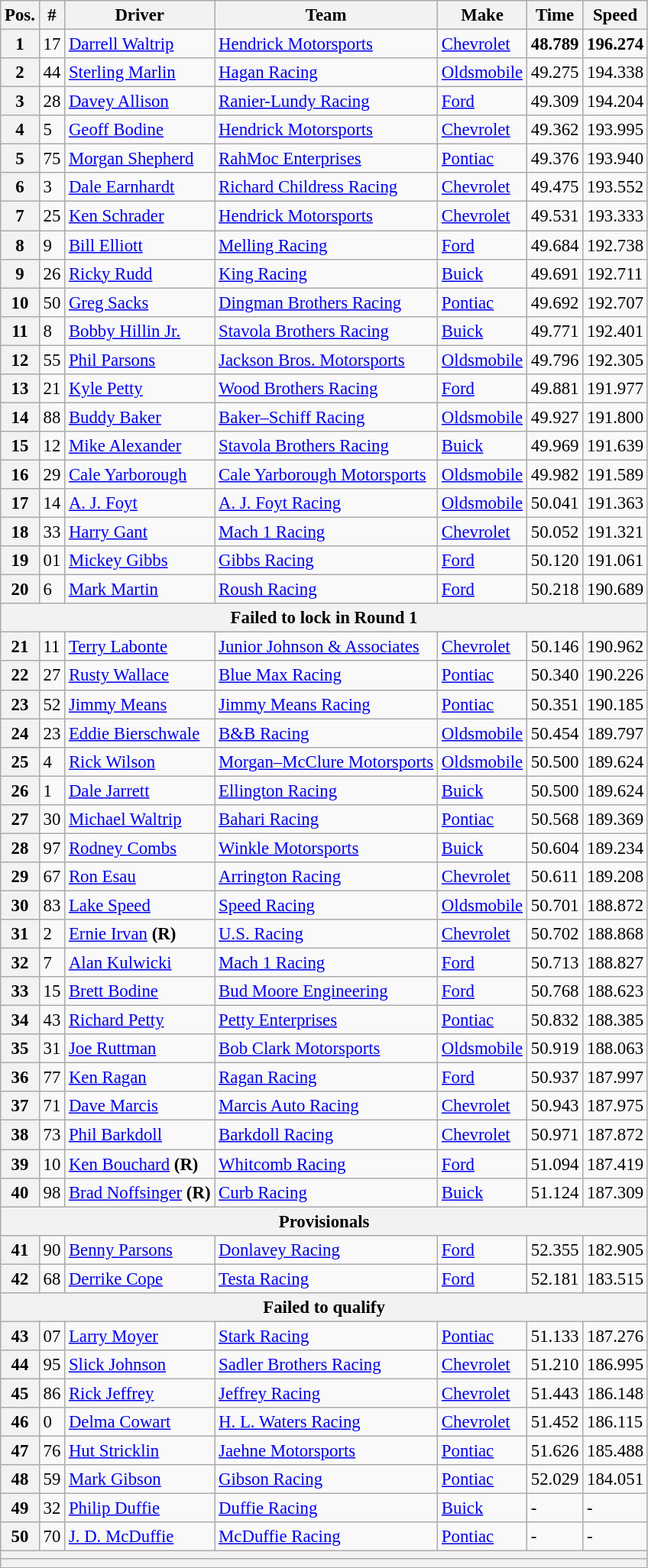<table class="wikitable" style="font-size:95%">
<tr>
<th>Pos.</th>
<th>#</th>
<th>Driver</th>
<th>Team</th>
<th>Make</th>
<th>Time</th>
<th>Speed</th>
</tr>
<tr>
<th>1</th>
<td>17</td>
<td><a href='#'>Darrell Waltrip</a></td>
<td><a href='#'>Hendrick Motorsports</a></td>
<td><a href='#'>Chevrolet</a></td>
<td><strong>48.789</strong></td>
<td><strong>196.274</strong></td>
</tr>
<tr>
<th>2</th>
<td>44</td>
<td><a href='#'>Sterling Marlin</a></td>
<td><a href='#'>Hagan Racing</a></td>
<td><a href='#'>Oldsmobile</a></td>
<td>49.275</td>
<td>194.338</td>
</tr>
<tr>
<th>3</th>
<td>28</td>
<td><a href='#'>Davey Allison</a></td>
<td><a href='#'>Ranier-Lundy Racing</a></td>
<td><a href='#'>Ford</a></td>
<td>49.309</td>
<td>194.204</td>
</tr>
<tr>
<th>4</th>
<td>5</td>
<td><a href='#'>Geoff Bodine</a></td>
<td><a href='#'>Hendrick Motorsports</a></td>
<td><a href='#'>Chevrolet</a></td>
<td>49.362</td>
<td>193.995</td>
</tr>
<tr>
<th>5</th>
<td>75</td>
<td><a href='#'>Morgan Shepherd</a></td>
<td><a href='#'>RahMoc Enterprises</a></td>
<td><a href='#'>Pontiac</a></td>
<td>49.376</td>
<td>193.940</td>
</tr>
<tr>
<th>6</th>
<td>3</td>
<td><a href='#'>Dale Earnhardt</a></td>
<td><a href='#'>Richard Childress Racing</a></td>
<td><a href='#'>Chevrolet</a></td>
<td>49.475</td>
<td>193.552</td>
</tr>
<tr>
<th>7</th>
<td>25</td>
<td><a href='#'>Ken Schrader</a></td>
<td><a href='#'>Hendrick Motorsports</a></td>
<td><a href='#'>Chevrolet</a></td>
<td>49.531</td>
<td>193.333</td>
</tr>
<tr>
<th>8</th>
<td>9</td>
<td><a href='#'>Bill Elliott</a></td>
<td><a href='#'>Melling Racing</a></td>
<td><a href='#'>Ford</a></td>
<td>49.684</td>
<td>192.738</td>
</tr>
<tr>
<th>9</th>
<td>26</td>
<td><a href='#'>Ricky Rudd</a></td>
<td><a href='#'>King Racing</a></td>
<td><a href='#'>Buick</a></td>
<td>49.691</td>
<td>192.711</td>
</tr>
<tr>
<th>10</th>
<td>50</td>
<td><a href='#'>Greg Sacks</a></td>
<td><a href='#'>Dingman Brothers Racing</a></td>
<td><a href='#'>Pontiac</a></td>
<td>49.692</td>
<td>192.707</td>
</tr>
<tr>
<th>11</th>
<td>8</td>
<td><a href='#'>Bobby Hillin Jr.</a></td>
<td><a href='#'>Stavola Brothers Racing</a></td>
<td><a href='#'>Buick</a></td>
<td>49.771</td>
<td>192.401</td>
</tr>
<tr>
<th>12</th>
<td>55</td>
<td><a href='#'>Phil Parsons</a></td>
<td><a href='#'>Jackson Bros. Motorsports</a></td>
<td><a href='#'>Oldsmobile</a></td>
<td>49.796</td>
<td>192.305</td>
</tr>
<tr>
<th>13</th>
<td>21</td>
<td><a href='#'>Kyle Petty</a></td>
<td><a href='#'>Wood Brothers Racing</a></td>
<td><a href='#'>Ford</a></td>
<td>49.881</td>
<td>191.977</td>
</tr>
<tr>
<th>14</th>
<td>88</td>
<td><a href='#'>Buddy Baker</a></td>
<td><a href='#'>Baker–Schiff Racing</a></td>
<td><a href='#'>Oldsmobile</a></td>
<td>49.927</td>
<td>191.800</td>
</tr>
<tr>
<th>15</th>
<td>12</td>
<td><a href='#'>Mike Alexander</a></td>
<td><a href='#'>Stavola Brothers Racing</a></td>
<td><a href='#'>Buick</a></td>
<td>49.969</td>
<td>191.639</td>
</tr>
<tr>
<th>16</th>
<td>29</td>
<td><a href='#'>Cale Yarborough</a></td>
<td><a href='#'>Cale Yarborough Motorsports</a></td>
<td><a href='#'>Oldsmobile</a></td>
<td>49.982</td>
<td>191.589</td>
</tr>
<tr>
<th>17</th>
<td>14</td>
<td><a href='#'>A. J. Foyt</a></td>
<td><a href='#'>A. J. Foyt Racing</a></td>
<td><a href='#'>Oldsmobile</a></td>
<td>50.041</td>
<td>191.363</td>
</tr>
<tr>
<th>18</th>
<td>33</td>
<td><a href='#'>Harry Gant</a></td>
<td><a href='#'>Mach 1 Racing</a></td>
<td><a href='#'>Chevrolet</a></td>
<td>50.052</td>
<td>191.321</td>
</tr>
<tr>
<th>19</th>
<td>01</td>
<td><a href='#'>Mickey Gibbs</a></td>
<td><a href='#'>Gibbs Racing</a></td>
<td><a href='#'>Ford</a></td>
<td>50.120</td>
<td>191.061</td>
</tr>
<tr>
<th>20</th>
<td>6</td>
<td><a href='#'>Mark Martin</a></td>
<td><a href='#'>Roush Racing</a></td>
<td><a href='#'>Ford</a></td>
<td>50.218</td>
<td>190.689</td>
</tr>
<tr>
<th colspan="7">Failed to lock in Round 1</th>
</tr>
<tr>
<th>21</th>
<td>11</td>
<td><a href='#'>Terry Labonte</a></td>
<td><a href='#'>Junior Johnson & Associates</a></td>
<td><a href='#'>Chevrolet</a></td>
<td>50.146</td>
<td>190.962</td>
</tr>
<tr>
<th>22</th>
<td>27</td>
<td><a href='#'>Rusty Wallace</a></td>
<td><a href='#'>Blue Max Racing</a></td>
<td><a href='#'>Pontiac</a></td>
<td>50.340</td>
<td>190.226</td>
</tr>
<tr>
<th>23</th>
<td>52</td>
<td><a href='#'>Jimmy Means</a></td>
<td><a href='#'>Jimmy Means Racing</a></td>
<td><a href='#'>Pontiac</a></td>
<td>50.351</td>
<td>190.185</td>
</tr>
<tr>
<th>24</th>
<td>23</td>
<td><a href='#'>Eddie Bierschwale</a></td>
<td><a href='#'>B&B Racing</a></td>
<td><a href='#'>Oldsmobile</a></td>
<td>50.454</td>
<td>189.797</td>
</tr>
<tr>
<th>25</th>
<td>4</td>
<td><a href='#'>Rick Wilson</a></td>
<td><a href='#'>Morgan–McClure Motorsports</a></td>
<td><a href='#'>Oldsmobile</a></td>
<td>50.500</td>
<td>189.624</td>
</tr>
<tr>
<th>26</th>
<td>1</td>
<td><a href='#'>Dale Jarrett</a></td>
<td><a href='#'>Ellington Racing</a></td>
<td><a href='#'>Buick</a></td>
<td>50.500</td>
<td>189.624</td>
</tr>
<tr>
<th>27</th>
<td>30</td>
<td><a href='#'>Michael Waltrip</a></td>
<td><a href='#'>Bahari Racing</a></td>
<td><a href='#'>Pontiac</a></td>
<td>50.568</td>
<td>189.369</td>
</tr>
<tr>
<th>28</th>
<td>97</td>
<td><a href='#'>Rodney Combs</a></td>
<td><a href='#'>Winkle Motorsports</a></td>
<td><a href='#'>Buick</a></td>
<td>50.604</td>
<td>189.234</td>
</tr>
<tr>
<th>29</th>
<td>67</td>
<td><a href='#'>Ron Esau</a></td>
<td><a href='#'>Arrington Racing</a></td>
<td><a href='#'>Chevrolet</a></td>
<td>50.611</td>
<td>189.208</td>
</tr>
<tr>
<th>30</th>
<td>83</td>
<td><a href='#'>Lake Speed</a></td>
<td><a href='#'>Speed Racing</a></td>
<td><a href='#'>Oldsmobile</a></td>
<td>50.701</td>
<td>188.872</td>
</tr>
<tr>
<th>31</th>
<td>2</td>
<td><a href='#'>Ernie Irvan</a> <strong>(R)</strong></td>
<td><a href='#'>U.S. Racing</a></td>
<td><a href='#'>Chevrolet</a></td>
<td>50.702</td>
<td>188.868</td>
</tr>
<tr>
<th>32</th>
<td>7</td>
<td><a href='#'>Alan Kulwicki</a></td>
<td><a href='#'>Mach 1 Racing</a></td>
<td><a href='#'>Ford</a></td>
<td>50.713</td>
<td>188.827</td>
</tr>
<tr>
<th>33</th>
<td>15</td>
<td><a href='#'>Brett Bodine</a></td>
<td><a href='#'>Bud Moore Engineering</a></td>
<td><a href='#'>Ford</a></td>
<td>50.768</td>
<td>188.623</td>
</tr>
<tr>
<th>34</th>
<td>43</td>
<td><a href='#'>Richard Petty</a></td>
<td><a href='#'>Petty Enterprises</a></td>
<td><a href='#'>Pontiac</a></td>
<td>50.832</td>
<td>188.385</td>
</tr>
<tr>
<th>35</th>
<td>31</td>
<td><a href='#'>Joe Ruttman</a></td>
<td><a href='#'>Bob Clark Motorsports</a></td>
<td><a href='#'>Oldsmobile</a></td>
<td>50.919</td>
<td>188.063</td>
</tr>
<tr>
<th>36</th>
<td>77</td>
<td><a href='#'>Ken Ragan</a></td>
<td><a href='#'>Ragan Racing</a></td>
<td><a href='#'>Ford</a></td>
<td>50.937</td>
<td>187.997</td>
</tr>
<tr>
<th>37</th>
<td>71</td>
<td><a href='#'>Dave Marcis</a></td>
<td><a href='#'>Marcis Auto Racing</a></td>
<td><a href='#'>Chevrolet</a></td>
<td>50.943</td>
<td>187.975</td>
</tr>
<tr>
<th>38</th>
<td>73</td>
<td><a href='#'>Phil Barkdoll</a></td>
<td><a href='#'>Barkdoll Racing</a></td>
<td><a href='#'>Chevrolet</a></td>
<td>50.971</td>
<td>187.872</td>
</tr>
<tr>
<th>39</th>
<td>10</td>
<td><a href='#'>Ken Bouchard</a> <strong>(R)</strong></td>
<td><a href='#'>Whitcomb Racing</a></td>
<td><a href='#'>Ford</a></td>
<td>51.094</td>
<td>187.419</td>
</tr>
<tr>
<th>40</th>
<td>98</td>
<td><a href='#'>Brad Noffsinger</a> <strong>(R)</strong></td>
<td><a href='#'>Curb Racing</a></td>
<td><a href='#'>Buick</a></td>
<td>51.124</td>
<td>187.309</td>
</tr>
<tr>
<th colspan="7">Provisionals</th>
</tr>
<tr>
<th>41</th>
<td>90</td>
<td><a href='#'>Benny Parsons</a></td>
<td><a href='#'>Donlavey Racing</a></td>
<td><a href='#'>Ford</a></td>
<td>52.355</td>
<td>182.905</td>
</tr>
<tr>
<th>42</th>
<td>68</td>
<td><a href='#'>Derrike Cope</a></td>
<td><a href='#'>Testa Racing</a></td>
<td><a href='#'>Ford</a></td>
<td>52.181</td>
<td>183.515</td>
</tr>
<tr>
<th colspan="7">Failed to qualify</th>
</tr>
<tr>
<th>43</th>
<td>07</td>
<td><a href='#'>Larry Moyer</a></td>
<td><a href='#'>Stark Racing</a></td>
<td><a href='#'>Pontiac</a></td>
<td>51.133</td>
<td>187.276</td>
</tr>
<tr>
<th>44</th>
<td>95</td>
<td><a href='#'>Slick Johnson</a></td>
<td><a href='#'>Sadler Brothers Racing</a></td>
<td><a href='#'>Chevrolet</a></td>
<td>51.210</td>
<td>186.995</td>
</tr>
<tr>
<th>45</th>
<td>86</td>
<td><a href='#'>Rick Jeffrey</a></td>
<td><a href='#'>Jeffrey Racing</a></td>
<td><a href='#'>Chevrolet</a></td>
<td>51.443</td>
<td>186.148</td>
</tr>
<tr>
<th>46</th>
<td>0</td>
<td><a href='#'>Delma Cowart</a></td>
<td><a href='#'>H. L. Waters Racing</a></td>
<td><a href='#'>Chevrolet</a></td>
<td>51.452</td>
<td>186.115</td>
</tr>
<tr>
<th>47</th>
<td>76</td>
<td><a href='#'>Hut Stricklin</a></td>
<td><a href='#'>Jaehne Motorsports</a></td>
<td><a href='#'>Pontiac</a></td>
<td>51.626</td>
<td>185.488</td>
</tr>
<tr>
<th>48</th>
<td>59</td>
<td><a href='#'>Mark Gibson</a></td>
<td><a href='#'>Gibson Racing</a></td>
<td><a href='#'>Pontiac</a></td>
<td>52.029</td>
<td>184.051</td>
</tr>
<tr>
<th>49</th>
<td>32</td>
<td><a href='#'>Philip Duffie</a></td>
<td><a href='#'>Duffie Racing</a></td>
<td><a href='#'>Buick</a></td>
<td>-</td>
<td>-</td>
</tr>
<tr>
<th>50</th>
<td>70</td>
<td><a href='#'>J. D. McDuffie</a></td>
<td><a href='#'>McDuffie Racing</a></td>
<td><a href='#'>Pontiac</a></td>
<td>-</td>
<td>-</td>
</tr>
<tr>
<th colspan="7"></th>
</tr>
<tr>
<th colspan="7"></th>
</tr>
</table>
